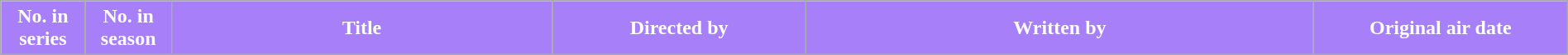<table class="wikitable plainrowheaders" style="width:100%; background:#FFFFFF;">
<tr style="color:#FFFFFF">
<th scope="col" style="background:#A77FF8" width=4%>No. in<br>series</th>
<th scope="col" style="background:#A77FF8" width=4%>No. in<br>season</th>
<th scope="col" style="background:#A77FF8" width=18%>Title</th>
<th scope="col" style="background:#A77FF8" width=12%>Directed by</th>
<th scope="col" style="background:#A77FF8" width=24%>Written by</th>
<th scope="col" style="background:#A77FF8" width=12%>Original air date<br>








</th>
</tr>
</table>
